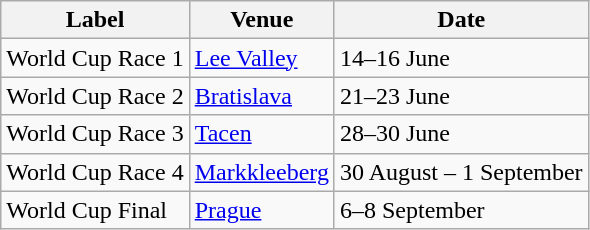<table class="wikitable">
<tr>
<th>Label</th>
<th>Venue</th>
<th>Date</th>
</tr>
<tr align=left>
<td>World Cup Race 1</td>
<td align=left> <a href='#'>Lee Valley</a></td>
<td align=left>14–16 June</td>
</tr>
<tr align=left>
<td>World Cup Race 2</td>
<td align=left> <a href='#'>Bratislava</a></td>
<td align=left>21–23 June</td>
</tr>
<tr align=left>
<td>World Cup Race 3</td>
<td align=left> <a href='#'>Tacen</a></td>
<td align=left>28–30 June</td>
</tr>
<tr align=left>
<td>World Cup Race 4</td>
<td align=left> <a href='#'>Markkleeberg</a></td>
<td align=left>30 August – 1 September</td>
</tr>
<tr align=left>
<td>World Cup Final</td>
<td align=left> <a href='#'>Prague</a></td>
<td align=left>6–8 September</td>
</tr>
</table>
